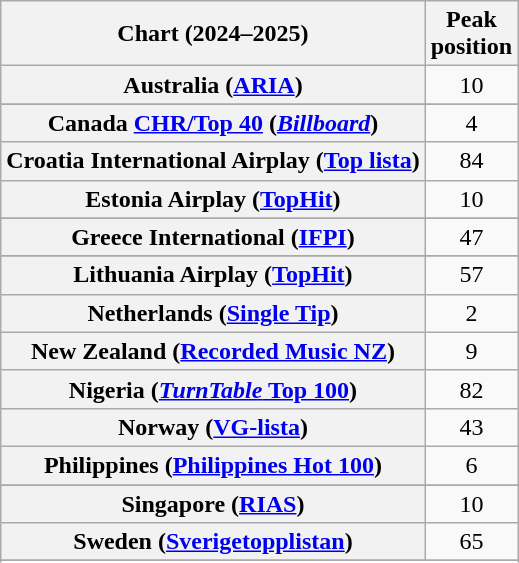<table class="wikitable sortable plainrowheaders" style="text-align:center">
<tr>
<th scope="col">Chart (2024–2025)</th>
<th scope="col">Peak<br>position</th>
</tr>
<tr>
<th scope="row">Australia (<a href='#'>ARIA</a>)</th>
<td>10</td>
</tr>
<tr>
</tr>
<tr>
<th scope="row">Canada <a href='#'>CHR/Top 40</a> (<em><a href='#'>Billboard</a></em>)</th>
<td>4</td>
</tr>
<tr>
<th scope="row">Croatia International Airplay (<a href='#'>Top lista</a>)</th>
<td>84</td>
</tr>
<tr>
<th scope="row">Estonia Airplay (<a href='#'>TopHit</a>)</th>
<td>10</td>
</tr>
<tr>
</tr>
<tr>
<th scope="row">Greece International (<a href='#'>IFPI</a>)</th>
<td>47</td>
</tr>
<tr>
</tr>
<tr>
<th scope="row">Lithuania Airplay (<a href='#'>TopHit</a>)</th>
<td>57</td>
</tr>
<tr>
<th scope="row">Netherlands (<a href='#'>Single Tip</a>)</th>
<td>2</td>
</tr>
<tr>
<th scope="row">New Zealand (<a href='#'>Recorded Music NZ</a>)</th>
<td>9</td>
</tr>
<tr>
<th scope="row">Nigeria (<a href='#'><em>TurnTable</em> Top 100</a>)</th>
<td>82</td>
</tr>
<tr>
<th scope="row">Norway (<a href='#'>VG-lista</a>)</th>
<td>43</td>
</tr>
<tr>
<th scope="row">Philippines (<a href='#'>Philippines Hot 100</a>)</th>
<td>6</td>
</tr>
<tr>
</tr>
<tr>
<th scope="row">Singapore (<a href='#'>RIAS</a>)</th>
<td>10</td>
</tr>
<tr>
<th scope="row">Sweden (<a href='#'>Sverigetopplistan</a>)</th>
<td>65</td>
</tr>
<tr>
</tr>
<tr>
</tr>
<tr>
</tr>
<tr>
</tr>
<tr>
</tr>
<tr>
</tr>
</table>
